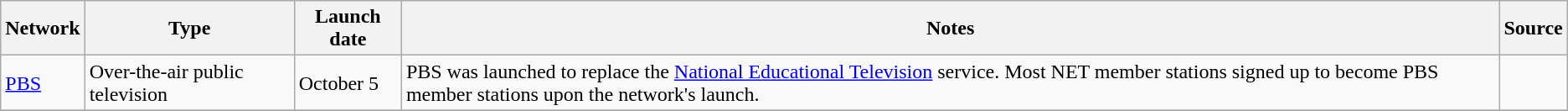<table class="wikitable sortable">
<tr>
<th>Network</th>
<th>Type</th>
<th>Launch date</th>
<th>Notes</th>
<th>Source</th>
</tr>
<tr>
<td><a href='#'>PBS</a></td>
<td>Over-the-air public television</td>
<td>October 5</td>
<td>PBS was launched to replace the <a href='#'>National Educational Television</a> service. Most NET member stations signed up to become PBS member stations upon the network's launch.</td>
<td></td>
</tr>
<tr>
</tr>
</table>
